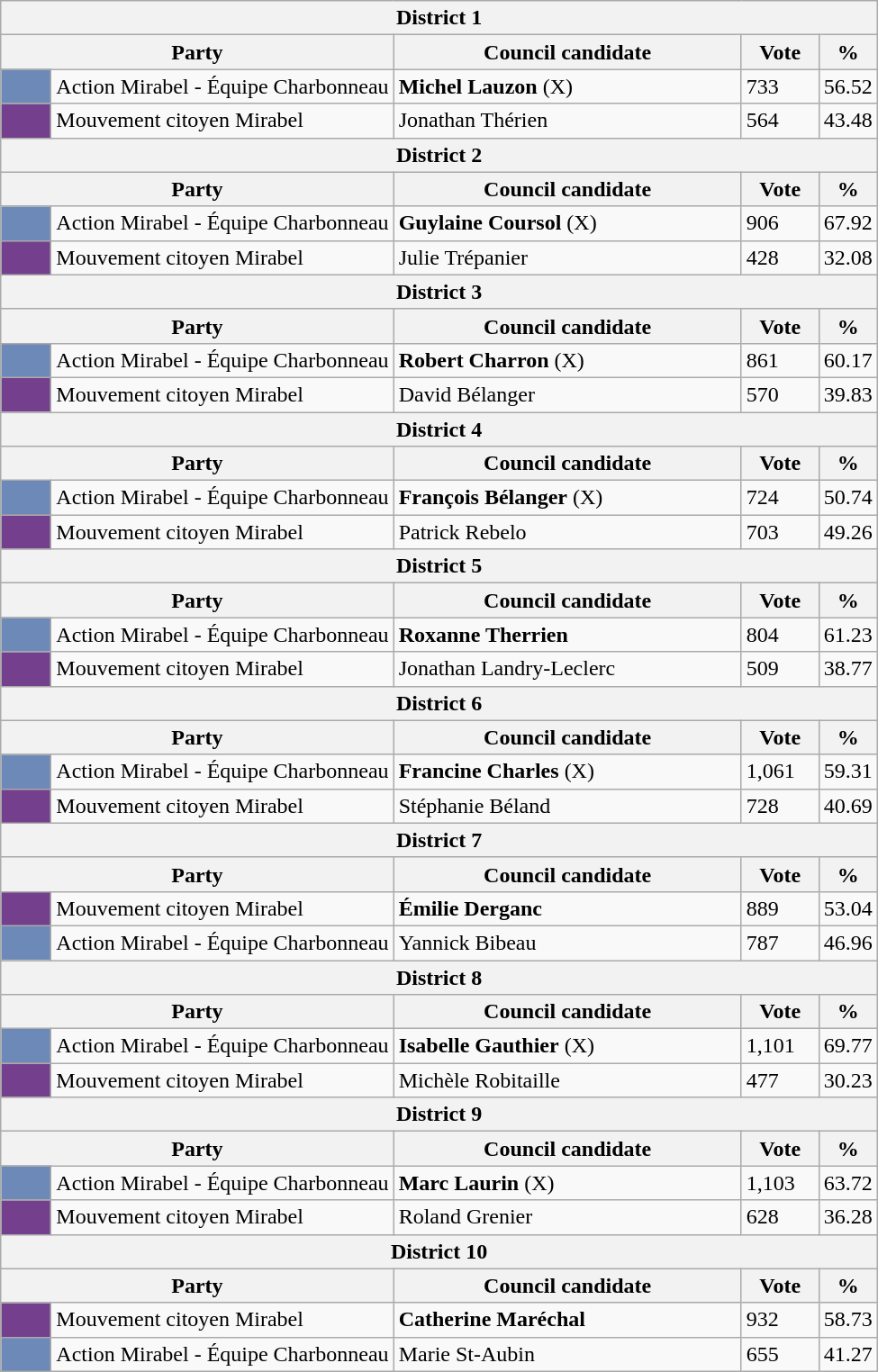<table class="wikitable">
<tr>
<th colspan="5">District 1</th>
</tr>
<tr>
<th bgcolor="#DDDDFF" width="230px" colspan="2">Party</th>
<th bgcolor="#DDDDFF" width="250px">Council candidate</th>
<th bgcolor="#DDDDFF" width="50px">Vote</th>
<th bgcolor="#DDDDFF" width="30px">%</th>
</tr>
<tr>
<td bgcolor=#6D89B7 width="30px"> </td>
<td>Action Mirabel - Équipe Charbonneau</td>
<td><strong>Michel Lauzon</strong> (X)</td>
<td>733</td>
<td>56.52</td>
</tr>
<tr>
<td bgcolor=#74408E width="30px"> </td>
<td>Mouvement citoyen Mirabel</td>
<td>Jonathan Thérien</td>
<td>564</td>
<td>43.48</td>
</tr>
<tr>
<th colspan="5">District 2</th>
</tr>
<tr>
<th bgcolor="#DDDDFF" width="230px" colspan="2">Party</th>
<th bgcolor="#DDDDFF" width="250px">Council candidate</th>
<th bgcolor="#DDDDFF" width="50px">Vote</th>
<th bgcolor="#DDDDFF" width="30px">%</th>
</tr>
<tr>
<td bgcolor=#6D89B7 width="30px"> </td>
<td>Action Mirabel - Équipe Charbonneau</td>
<td><strong>Guylaine Coursol</strong> (X)</td>
<td>906</td>
<td>67.92</td>
</tr>
<tr>
<td bgcolor=#74408E width="30px"> </td>
<td>Mouvement citoyen Mirabel</td>
<td>Julie Trépanier</td>
<td>428</td>
<td>32.08</td>
</tr>
<tr>
<th colspan="5">District 3</th>
</tr>
<tr>
<th bgcolor="#DDDDFF" width="230px" colspan="2">Party</th>
<th bgcolor="#DDDDFF" width="250px">Council candidate</th>
<th bgcolor="#DDDDFF" width="50px">Vote</th>
<th bgcolor="#DDDDFF" width="30px">%</th>
</tr>
<tr>
<td bgcolor=#6D89B7 width="30px"> </td>
<td>Action Mirabel - Équipe Charbonneau</td>
<td><strong>Robert Charron</strong> (X)</td>
<td>861</td>
<td>60.17</td>
</tr>
<tr>
<td bgcolor=#74408E width="30px"> </td>
<td>Mouvement citoyen Mirabel</td>
<td>David Bélanger</td>
<td>570</td>
<td>39.83</td>
</tr>
<tr>
<th colspan="5">District 4</th>
</tr>
<tr>
<th bgcolor="#DDDDFF" width="230px" colspan="2">Party</th>
<th bgcolor="#DDDDFF" width="250px">Council candidate</th>
<th bgcolor="#DDDDFF" width="50px">Vote</th>
<th bgcolor="#DDDDFF" width="30px">%</th>
</tr>
<tr>
<td bgcolor=#6D89B7 width="30px"> </td>
<td>Action Mirabel - Équipe Charbonneau</td>
<td><strong>François Bélanger</strong> (X)</td>
<td>724</td>
<td>50.74</td>
</tr>
<tr>
<td bgcolor=#74408E width="30px"> </td>
<td>Mouvement citoyen Mirabel</td>
<td>Patrick Rebelo</td>
<td>703</td>
<td>49.26</td>
</tr>
<tr>
<th colspan="5">District 5</th>
</tr>
<tr>
<th bgcolor="#DDDDFF" width="230px" colspan="2">Party</th>
<th bgcolor="#DDDDFF" width="250px">Council candidate</th>
<th bgcolor="#DDDDFF" width="50px">Vote</th>
<th bgcolor="#DDDDFF" width="30px">%</th>
</tr>
<tr>
<td bgcolor=#6D89B7 width="30px"> </td>
<td>Action Mirabel - Équipe Charbonneau</td>
<td><strong>Roxanne Therrien</strong></td>
<td>804</td>
<td>61.23</td>
</tr>
<tr>
<td bgcolor=#74408E width="30px"> </td>
<td>Mouvement citoyen Mirabel</td>
<td>Jonathan Landry-Leclerc</td>
<td>509</td>
<td>38.77</td>
</tr>
<tr>
<th colspan="5">District 6</th>
</tr>
<tr>
<th bgcolor="#DDDDFF" width="230px" colspan="2">Party</th>
<th bgcolor="#DDDDFF" width="250px">Council candidate</th>
<th bgcolor="#DDDDFF" width="50px">Vote</th>
<th bgcolor="#DDDDFF" width="30px">%</th>
</tr>
<tr>
<td bgcolor=#6D89B7 width="30px"> </td>
<td>Action Mirabel - Équipe Charbonneau</td>
<td><strong>Francine Charles</strong> (X)</td>
<td>1,061</td>
<td>59.31</td>
</tr>
<tr>
<td bgcolor=#74408E width="30px"> </td>
<td>Mouvement citoyen Mirabel</td>
<td>Stéphanie Béland</td>
<td>728</td>
<td>40.69</td>
</tr>
<tr>
<th colspan="5">District 7</th>
</tr>
<tr>
<th bgcolor="#DDDDFF" width="230px" colspan="2">Party</th>
<th bgcolor="#DDDDFF" width="250px">Council candidate</th>
<th bgcolor="#DDDDFF" width="50px">Vote</th>
<th bgcolor="#DDDDFF" width="30px">%</th>
</tr>
<tr>
<td bgcolor=#74408E width="30px"> </td>
<td>Mouvement citoyen Mirabel</td>
<td><strong>Émilie Derganc</strong></td>
<td>889</td>
<td>53.04</td>
</tr>
<tr>
<td bgcolor=#6D89B7 width="30px"> </td>
<td>Action Mirabel - Équipe Charbonneau</td>
<td>Yannick Bibeau</td>
<td>787</td>
<td>46.96</td>
</tr>
<tr>
<th colspan="5">District 8</th>
</tr>
<tr>
<th bgcolor="#DDDDFF" width="230px" colspan="2">Party</th>
<th bgcolor="#DDDDFF" width="250px">Council candidate</th>
<th bgcolor="#DDDDFF" width="50px">Vote</th>
<th bgcolor="#DDDDFF" width="30px">%</th>
</tr>
<tr>
<td bgcolor=#6D89B7 width="30px"> </td>
<td>Action Mirabel - Équipe Charbonneau</td>
<td><strong>Isabelle Gauthier</strong> (X)</td>
<td>1,101</td>
<td>69.77</td>
</tr>
<tr>
<td bgcolor=#74408E width="30px"> </td>
<td>Mouvement citoyen Mirabel</td>
<td>Michèle Robitaille</td>
<td>477</td>
<td>30.23</td>
</tr>
<tr>
<th colspan="5">District 9</th>
</tr>
<tr>
<th bgcolor="#DDDDFF" width="230px" colspan="2">Party</th>
<th bgcolor="#DDDDFF" width="250px">Council candidate</th>
<th bgcolor="#DDDDFF" width="50px">Vote</th>
<th bgcolor="#DDDDFF" width="30px">%</th>
</tr>
<tr>
<td bgcolor=#6D89B7 width="30px"> </td>
<td>Action Mirabel - Équipe Charbonneau</td>
<td><strong>Marc Laurin</strong> (X)</td>
<td>1,103</td>
<td>63.72</td>
</tr>
<tr>
<td bgcolor=#74408E width="30px"> </td>
<td>Mouvement citoyen Mirabel</td>
<td>Roland Grenier</td>
<td>628</td>
<td>36.28</td>
</tr>
<tr>
<th colspan="5">District 10</th>
</tr>
<tr>
<th bgcolor="#DDDDFF" width="230px" colspan="2">Party</th>
<th bgcolor="#DDDDFF" width="250px">Council candidate</th>
<th bgcolor="#DDDDFF" width="50px">Vote</th>
<th bgcolor="#DDDDFF" width="30px">%</th>
</tr>
<tr>
<td bgcolor=#74408E width="30px"> </td>
<td>Mouvement citoyen Mirabel</td>
<td><strong>Catherine Maréchal</strong></td>
<td>932</td>
<td>58.73</td>
</tr>
<tr>
<td bgcolor=#6D89B7 width="30px"> </td>
<td>Action Mirabel - Équipe Charbonneau</td>
<td>Marie St-Aubin</td>
<td>655</td>
<td>41.27</td>
</tr>
</table>
